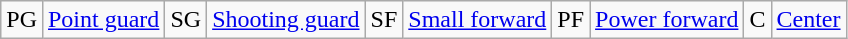<table class=wikitable>
<tr>
<td>PG</td>
<td><a href='#'>Point guard</a></td>
<td>SG</td>
<td><a href='#'>Shooting guard</a></td>
<td>SF</td>
<td><a href='#'>Small forward</a></td>
<td>PF</td>
<td><a href='#'>Power forward</a></td>
<td>C</td>
<td><a href='#'>Center</a></td>
</tr>
</table>
